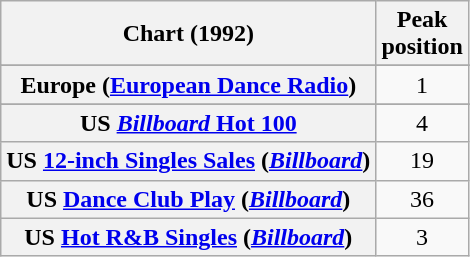<table class="wikitable sortable plainrowheaders" style="text-align:center">
<tr>
<th>Chart (1992)</th>
<th>Peak<br>position</th>
</tr>
<tr>
</tr>
<tr>
</tr>
<tr>
</tr>
<tr>
</tr>
<tr>
<th scope="row">Europe (<a href='#'>European Dance Radio</a>)</th>
<td>1</td>
</tr>
<tr>
</tr>
<tr>
</tr>
<tr>
</tr>
<tr>
</tr>
<tr>
</tr>
<tr>
</tr>
<tr>
<th scope="row">US <a href='#'><em>Billboard</em> Hot 100</a></th>
<td>4</td>
</tr>
<tr>
<th scope="row">US <a href='#'>12-inch Singles Sales</a> (<em><a href='#'>Billboard</a></em>)</th>
<td>19</td>
</tr>
<tr>
<th scope="row">US <a href='#'>Dance Club Play</a> (<em><a href='#'>Billboard</a></em>)</th>
<td>36</td>
</tr>
<tr>
<th scope="row">US <a href='#'>Hot R&B Singles</a> (<em><a href='#'>Billboard</a></em>)</th>
<td>3</td>
</tr>
</table>
